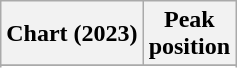<table class="wikitable sortable plainrowheaders" style="text-align:center">
<tr>
<th scope="col">Chart (2023)</th>
<th scope="col">Peak<br>position</th>
</tr>
<tr>
</tr>
<tr>
</tr>
<tr>
</tr>
<tr>
</tr>
<tr>
</tr>
<tr>
</tr>
<tr>
</tr>
<tr>
</tr>
</table>
